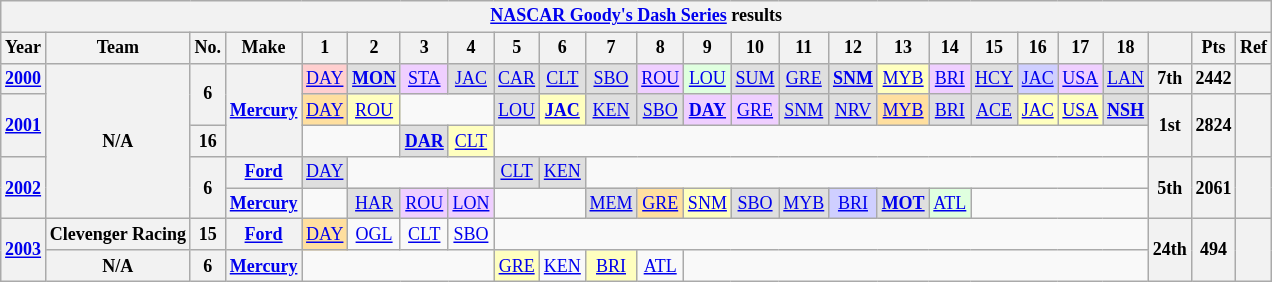<table class="wikitable" style="text-align:center; font-size:75%">
<tr>
<th colspan=32><a href='#'>NASCAR Goody's Dash Series</a> results</th>
</tr>
<tr>
<th>Year</th>
<th>Team</th>
<th>No.</th>
<th>Make</th>
<th>1</th>
<th>2</th>
<th>3</th>
<th>4</th>
<th>5</th>
<th>6</th>
<th>7</th>
<th>8</th>
<th>9</th>
<th>10</th>
<th>11</th>
<th>12</th>
<th>13</th>
<th>14</th>
<th>15</th>
<th>16</th>
<th>17</th>
<th>18</th>
<th></th>
<th>Pts</th>
<th>Ref</th>
</tr>
<tr>
<th><a href='#'>2000</a></th>
<th rowspan=5>N/A</th>
<th rowspan=2>6</th>
<th rowspan=3><a href='#'>Mercury</a></th>
<td style="background:#FFCFCF;"><a href='#'>DAY</a><br></td>
<td style="background:#DFDFDF;"><strong><a href='#'>MON</a></strong><br></td>
<td style="background:#EFCFFF;"><a href='#'>STA</a><br></td>
<td style="background:#DFDFDF;"><a href='#'>JAC</a><br></td>
<td style="background:#DFDFDF;"><a href='#'>CAR</a><br></td>
<td style="background:#DFDFDF;"><a href='#'>CLT</a><br></td>
<td style="background:#DFDFDF;"><a href='#'>SBO</a><br></td>
<td style="background:#EFCFFF;"><a href='#'>ROU</a><br></td>
<td style="background:#DFFFDF;"><a href='#'>LOU</a><br></td>
<td style="background:#DFDFDF;"><a href='#'>SUM</a><br></td>
<td style="background:#DFDFDF;"><a href='#'>GRE</a><br></td>
<td style="background:#DFDFDF;"><strong><a href='#'>SNM</a></strong><br></td>
<td style="background:#FFFFBF;"><a href='#'>MYB</a><br></td>
<td style="background:#EFCFFF;"><a href='#'>BRI</a><br></td>
<td style="background:#DFDFDF;"><a href='#'>HCY</a><br></td>
<td style="background:#CFCFFF;"><a href='#'>JAC</a><br></td>
<td style="background:#EFCFFF;"><a href='#'>USA</a><br></td>
<td style="background:#DFDFDF;"><a href='#'>LAN</a><br></td>
<th>7th</th>
<th>2442</th>
<th></th>
</tr>
<tr>
<th rowspan=2><a href='#'>2001</a></th>
<td style="background:#FFDF9F;"><a href='#'>DAY</a><br></td>
<td style="background:#FFFFBF;"><a href='#'>ROU</a><br></td>
<td colspan=2></td>
<td style="background:#DFDFDF;"><a href='#'>LOU</a><br></td>
<td style="background:#FFFFBF;"><strong><a href='#'>JAC</a></strong><br></td>
<td style="background:#DFDFDF;"><a href='#'>KEN</a><br></td>
<td style="background:#DFDFDF;"><a href='#'>SBO</a><br></td>
<td style="background:#EFCFFF;"><strong><a href='#'>DAY</a></strong><br></td>
<td style="background:#EFCFFF;"><a href='#'>GRE</a><br></td>
<td style="background:#DFDFDF;"><a href='#'>SNM</a><br></td>
<td style="background:#DFDFDF;"><a href='#'>NRV</a><br></td>
<td style="background:#FFDF9F;"><a href='#'>MYB</a><br></td>
<td style="background:#DFDFDF;"><a href='#'>BRI</a><br></td>
<td style="background:#DFDFDF;"><a href='#'>ACE</a><br></td>
<td style="background:#FFFFBF;"><a href='#'>JAC</a><br></td>
<td style="background:#FFFFBF;"><a href='#'>USA</a><br></td>
<td style="background:#DFDFDF;"><strong><a href='#'>NSH</a></strong><br></td>
<th rowspan=2>1st</th>
<th rowspan=2>2824</th>
<th rowspan=2></th>
</tr>
<tr>
<th>16</th>
<td colspan=2></td>
<td style="background:#DFDFDF;"><strong><a href='#'>DAR</a></strong><br></td>
<td style="background:#FFFFBF;"><a href='#'>CLT</a><br></td>
<td colspan=14></td>
</tr>
<tr>
<th rowspan=2><a href='#'>2002</a></th>
<th rowspan=2>6</th>
<th><a href='#'>Ford</a></th>
<td style="background:#DFDFDF;"><a href='#'>DAY</a><br></td>
<td colspan=3></td>
<td style="background:#DFDFDF;"><a href='#'>CLT</a><br></td>
<td style="background:#DFDFDF;"><a href='#'>KEN</a><br></td>
<td colspan=12></td>
<th rowspan=2>5th</th>
<th rowspan=2>2061</th>
<th rowspan=2></th>
</tr>
<tr>
<th><a href='#'>Mercury</a></th>
<td></td>
<td style="background:#DFDFDF;"><a href='#'>HAR</a><br></td>
<td style="background:#EFCFFF;"><a href='#'>ROU</a><br></td>
<td style="background:#EFCFFF;"><a href='#'>LON</a><br></td>
<td colspan=2></td>
<td style="background:#DFDFDF;"><a href='#'>MEM</a><br></td>
<td style="background:#FFDF9F;"><a href='#'>GRE</a><br></td>
<td style="background:#FFFFBF;"><a href='#'>SNM</a><br></td>
<td style="background:#DFDFDF;"><a href='#'>SBO</a><br></td>
<td style="background:#DFDFDF;"><a href='#'>MYB</a><br></td>
<td style="background:#CFCFFF;"><a href='#'>BRI</a><br></td>
<td style="background:#DFDFDF;"><strong><a href='#'>MOT</a></strong><br></td>
<td style="background:#DFFFDF;"><a href='#'>ATL</a><br></td>
<td colspan=4></td>
</tr>
<tr>
<th rowspan=2><a href='#'>2003</a></th>
<th>Clevenger Racing</th>
<th>15</th>
<th><a href='#'>Ford</a></th>
<td style="background:#FFDF9F;"><a href='#'>DAY</a><br></td>
<td><a href='#'>OGL</a></td>
<td><a href='#'>CLT</a></td>
<td><a href='#'>SBO</a></td>
<td colspan=14></td>
<th rowspan=2>24th</th>
<th rowspan=2>494</th>
<th rowspan=2></th>
</tr>
<tr>
<th>N/A</th>
<th>6</th>
<th><a href='#'>Mercury</a></th>
<td colspan=4></td>
<td style="background:#FFFFBF;"><a href='#'>GRE</a><br></td>
<td><a href='#'>KEN</a></td>
<td style="background:#FFFFBF;"><a href='#'>BRI</a><br></td>
<td><a href='#'>ATL</a></td>
<td colspan=10></td>
</tr>
</table>
